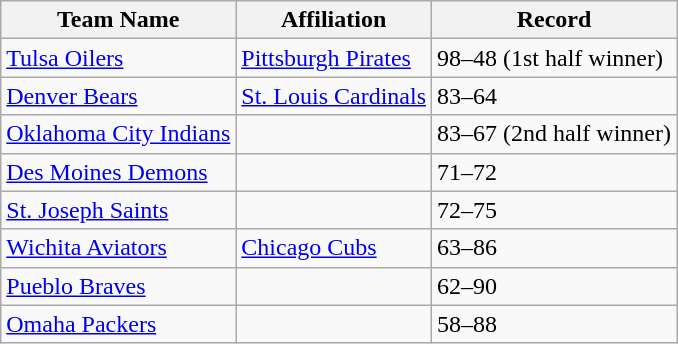<table class="wikitable">
<tr>
<th>Team Name</th>
<th>Affiliation</th>
<th>Record</th>
</tr>
<tr>
<td><a href='#'>Tulsa Oilers</a></td>
<td><a href='#'>Pittsburgh Pirates</a></td>
<td>98–48 (1st half winner)</td>
</tr>
<tr>
<td><a href='#'>Denver Bears</a></td>
<td><a href='#'>St. Louis Cardinals</a></td>
<td>83–64</td>
</tr>
<tr>
<td><a href='#'>Oklahoma City Indians</a></td>
<td></td>
<td>83–67 (2nd half winner)</td>
</tr>
<tr>
<td><a href='#'>Des Moines Demons</a></td>
<td></td>
<td>71–72</td>
</tr>
<tr>
<td><a href='#'>St. Joseph Saints</a></td>
<td></td>
<td>72–75</td>
</tr>
<tr>
<td><a href='#'>Wichita Aviators</a></td>
<td><a href='#'>Chicago Cubs</a></td>
<td>63–86</td>
</tr>
<tr>
<td><a href='#'>Pueblo Braves</a></td>
<td></td>
<td>62–90</td>
</tr>
<tr>
<td><a href='#'>Omaha Packers</a></td>
<td></td>
<td>58–88</td>
</tr>
</table>
